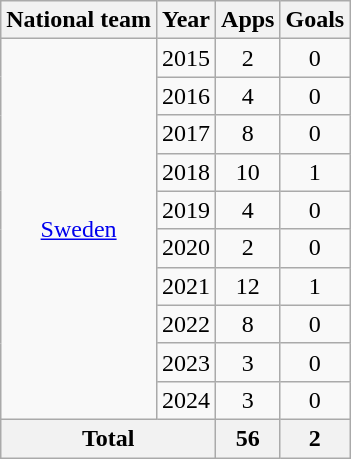<table class="wikitable" style="text-align:center">
<tr>
<th>National team</th>
<th>Year</th>
<th>Apps</th>
<th>Goals</th>
</tr>
<tr>
<td rowspan="10"><a href='#'>Sweden</a></td>
<td>2015</td>
<td>2</td>
<td>0</td>
</tr>
<tr>
<td>2016</td>
<td>4</td>
<td>0</td>
</tr>
<tr>
<td>2017</td>
<td>8</td>
<td>0</td>
</tr>
<tr>
<td>2018</td>
<td>10</td>
<td>1</td>
</tr>
<tr>
<td>2019</td>
<td>4</td>
<td>0</td>
</tr>
<tr>
<td>2020</td>
<td>2</td>
<td>0</td>
</tr>
<tr>
<td>2021</td>
<td>12</td>
<td>1</td>
</tr>
<tr>
<td>2022</td>
<td>8</td>
<td>0</td>
</tr>
<tr>
<td>2023</td>
<td>3</td>
<td>0</td>
</tr>
<tr>
<td>2024</td>
<td>3</td>
<td>0</td>
</tr>
<tr>
<th colspan="2">Total</th>
<th>56</th>
<th>2</th>
</tr>
</table>
